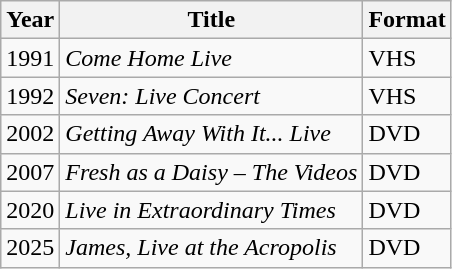<table class="wikitable">
<tr>
<th>Year</th>
<th>Title</th>
<th>Format</th>
</tr>
<tr>
<td>1991</td>
<td><em>Come Home Live</em></td>
<td>VHS</td>
</tr>
<tr>
<td>1992</td>
<td><em>Seven: Live Concert</em></td>
<td>VHS</td>
</tr>
<tr>
<td>2002</td>
<td><em>Getting Away With It... Live</em></td>
<td>DVD</td>
</tr>
<tr>
<td>2007</td>
<td><em>Fresh as a Daisy – The Videos</em></td>
<td>DVD</td>
</tr>
<tr>
<td>2020</td>
<td><em>Live in Extraordinary Times</em></td>
<td>DVD</td>
</tr>
<tr>
<td>2025</td>
<td><em>James, Live at the Acropolis</em></td>
<td>DVD</td>
</tr>
</table>
